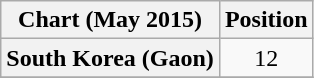<table class="wikitable plainrowheaders" style="text-align:center;">
<tr>
<th scope="col">Chart (May 2015)</th>
<th scope="col">Position</th>
</tr>
<tr>
<th scope="row">South Korea (Gaon)</th>
<td>12</td>
</tr>
<tr>
</tr>
</table>
